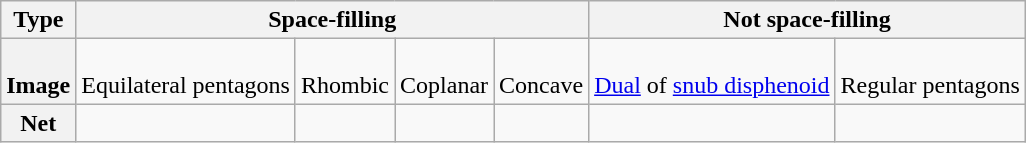<table class=wikitable>
<tr>
<th>Type</th>
<th colspan=4>Space-filling</th>
<th colspan=2>Not space-filling</th>
</tr>
<tr align=center valign=bottom>
<th>Image</th>
<td><br>Equilateral pentagons</td>
<td><br>Rhombic</td>
<td><br>Coplanar</td>
<td><br>Concave</td>
<td><br><a href='#'>Dual</a> of <a href='#'>snub disphenoid</a></td>
<td><br>Regular pentagons</td>
</tr>
<tr align=center>
<th>Net</th>
<td></td>
<td></td>
<td></td>
<td></td>
<td></td>
<td></td>
</tr>
</table>
